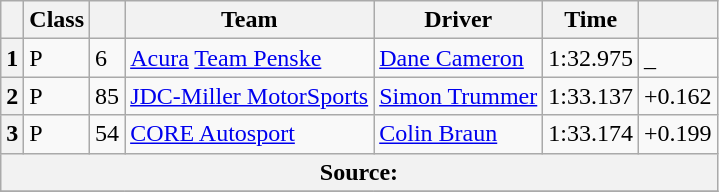<table class="wikitable">
<tr>
<th scope="col"></th>
<th scope="col">Class</th>
<th scope="col"></th>
<th scope="col">Team</th>
<th scope="col">Driver</th>
<th scope="col">Time</th>
<th scope="col"></th>
</tr>
<tr>
<th scope="row">1</th>
<td>P</td>
<td>6</td>
<td><a href='#'>Acura</a> <a href='#'>Team Penske</a></td>
<td><a href='#'>Dane Cameron</a></td>
<td>1:32.975</td>
<td>_</td>
</tr>
<tr>
<th scope="row">2</th>
<td>P</td>
<td>85</td>
<td><a href='#'>JDC-Miller MotorSports</a></td>
<td><a href='#'>Simon Trummer</a></td>
<td>1:33.137</td>
<td>+0.162</td>
</tr>
<tr>
<th scope="row">3</th>
<td>P</td>
<td>54</td>
<td><a href='#'>CORE Autosport</a></td>
<td><a href='#'>Colin Braun</a></td>
<td>1:33.174</td>
<td>+0.199</td>
</tr>
<tr>
<th colspan="7">Source:</th>
</tr>
<tr>
</tr>
</table>
